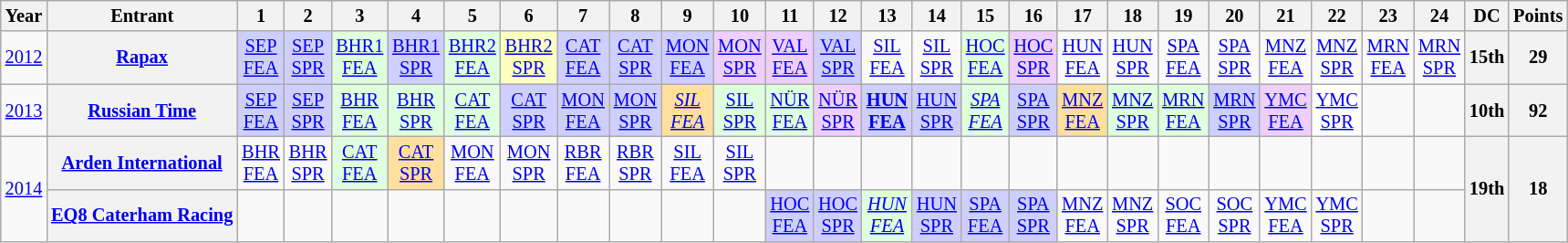<table class="wikitable" style="text-align:center; font-size:85%">
<tr>
<th>Year</th>
<th>Entrant</th>
<th>1</th>
<th>2</th>
<th>3</th>
<th>4</th>
<th>5</th>
<th>6</th>
<th>7</th>
<th>8</th>
<th>9</th>
<th>10</th>
<th>11</th>
<th>12</th>
<th>13</th>
<th>14</th>
<th>15</th>
<th>16</th>
<th>17</th>
<th>18</th>
<th>19</th>
<th>20</th>
<th>21</th>
<th>22</th>
<th>23</th>
<th>24</th>
<th>DC</th>
<th>Points</th>
</tr>
<tr>
<td><a href='#'>2012</a></td>
<th><a href='#'>Rapax</a></th>
<td style="background:#cfcfff;"><a href='#'>SEP<br>FEA</a><br></td>
<td style="background:#cfcfff;"><a href='#'>SEP<br>SPR</a><br></td>
<td style="background:#dfffdf;"><a href='#'>BHR1<br>FEA</a><br></td>
<td style="background:#cfcfff;"><a href='#'>BHR1<br>SPR</a><br></td>
<td style="background:#dfffdf;"><a href='#'>BHR2<br>FEA</a><br></td>
<td style="background:#FBFFBF;"><a href='#'>BHR2<br>SPR</a><br></td>
<td style="background:#cfcfff;"><a href='#'>CAT<br>FEA</a><br></td>
<td style="background:#cfcfff;"><a href='#'>CAT<br>SPR</a><br></td>
<td style="background:#cfcfff;"><a href='#'>MON<br>FEA</a><br></td>
<td style="background:#efcfff;"><a href='#'>MON<br>SPR</a><br></td>
<td style="background:#efcfff;"><a href='#'>VAL<br>FEA</a><br></td>
<td style="background:#cfcfff;"><a href='#'>VAL<br>SPR</a><br></td>
<td><a href='#'>SIL<br>FEA</a></td>
<td><a href='#'>SIL<br>SPR</a></td>
<td style="background:#dfffdf;"><a href='#'>HOC<br>FEA</a><br></td>
<td style="background:#efcfff;"><a href='#'>HOC<br>SPR</a><br></td>
<td><a href='#'>HUN<br>FEA</a></td>
<td><a href='#'>HUN<br>SPR</a></td>
<td><a href='#'>SPA<br>FEA</a></td>
<td><a href='#'>SPA<br>SPR</a></td>
<td><a href='#'>MNZ<br>FEA</a></td>
<td><a href='#'>MNZ<br>SPR</a></td>
<td><a href='#'>MRN<br>FEA</a></td>
<td><a href='#'>MRN<br>SPR</a></td>
<th>15th</th>
<th>29</th>
</tr>
<tr>
<td><a href='#'>2013</a></td>
<th nowrap><a href='#'>Russian Time</a></th>
<td style="background:#CFCFFF;"><a href='#'>SEP<br>FEA</a><br></td>
<td style="background:#CFCFFF;"><a href='#'>SEP<br>SPR</a><br></td>
<td style="background:#DFFFDF;"><a href='#'>BHR<br>FEA</a><br></td>
<td style="background:#DFFFDF;"><a href='#'>BHR<br>SPR</a><br></td>
<td style="background:#DFFFDF;"><a href='#'>CAT<br>FEA</a><br></td>
<td style="background:#CFCFFF;"><a href='#'>CAT<br>SPR</a><br></td>
<td style="background:#CFCFFF;"><a href='#'>MON<br>FEA</a><br></td>
<td style="background:#CFCFFF;"><a href='#'>MON<br>SPR</a><br></td>
<td style="background:#FFDF9F;"><em><a href='#'>SIL<br>FEA</a></em><br></td>
<td style="background:#DFFFDF;"><a href='#'>SIL<br>SPR</a><br></td>
<td style="background:#DFFFDF;"><a href='#'>NÜR<br>FEA</a><br></td>
<td style="background:#EFCFFF;"><a href='#'>NÜR<br>SPR</a><br></td>
<td style="background:#CFCFFF;"><strong><a href='#'>HUN<br>FEA</a></strong><br></td>
<td style="background:#CFCFFF;"><a href='#'>HUN<br>SPR</a><br></td>
<td style="background:#DFFFDF;"><em><a href='#'>SPA<br>FEA</a></em><br></td>
<td style="background:#CFCFFF;"><a href='#'>SPA<br>SPR</a><br></td>
<td style="background:#FFDF9F;"><a href='#'>MNZ<br>FEA</a><br></td>
<td style="background:#DFFFDF;"><a href='#'>MNZ<br>SPR</a><br></td>
<td style="background:#DFFFDF;"><a href='#'>MRN<br>FEA</a><br></td>
<td style="background:#CFCFFF;"><a href='#'>MRN<br>SPR</a><br></td>
<td style="background:#EFCFFF;"><a href='#'>YMC<br>FEA</a><br></td>
<td style="background:#FFFFFF;"><a href='#'>YMC<br>SPR</a><br></td>
<td></td>
<td></td>
<th>10th</th>
<th>92</th>
</tr>
<tr>
<td rowspan=2><a href='#'>2014</a></td>
<th nowrap><a href='#'>Arden International</a></th>
<td><a href='#'>BHR<br>FEA</a></td>
<td><a href='#'>BHR<br>SPR</a></td>
<td style="background:#DFFFDF;"><a href='#'>CAT<br>FEA</a><br></td>
<td style="background:#FFDF9F;"><a href='#'>CAT<br>SPR</a><br></td>
<td><a href='#'>MON<br>FEA</a></td>
<td><a href='#'>MON<br>SPR</a></td>
<td><a href='#'>RBR<br>FEA</a></td>
<td><a href='#'>RBR<br>SPR</a></td>
<td><a href='#'>SIL<br>FEA</a></td>
<td><a href='#'>SIL<br>SPR</a></td>
<td></td>
<td></td>
<td></td>
<td></td>
<td></td>
<td></td>
<td></td>
<td></td>
<td></td>
<td></td>
<td></td>
<td></td>
<td></td>
<td></td>
<th rowspan=2>19th</th>
<th rowspan=2>18</th>
</tr>
<tr>
<th nowrap><a href='#'>EQ8 Caterham Racing</a></th>
<td></td>
<td></td>
<td></td>
<td></td>
<td></td>
<td></td>
<td></td>
<td></td>
<td></td>
<td></td>
<td style="background:#CFCFFF;"><a href='#'>HOC<br>FEA</a><br></td>
<td style="background:#CFCFFF;"><a href='#'>HOC<br>SPR</a><br></td>
<td style="background:#DFFFDF;"><em><a href='#'>HUN<br>FEA</a></em><br></td>
<td style="background:#CFCFFF;"><a href='#'>HUN<br>SPR</a><br></td>
<td style="background:#CFCFFF;"><a href='#'>SPA<br>FEA</a><br></td>
<td style="background:#CFCFFF;"><a href='#'>SPA<br>SPR</a><br></td>
<td><a href='#'>MNZ<br>FEA</a></td>
<td><a href='#'>MNZ<br>SPR</a></td>
<td><a href='#'>SOC<br>FEA</a></td>
<td><a href='#'>SOC<br>SPR</a></td>
<td><a href='#'>YMC<br>FEA</a></td>
<td><a href='#'>YMC<br>SPR</a></td>
<td></td>
<td></td>
</tr>
</table>
